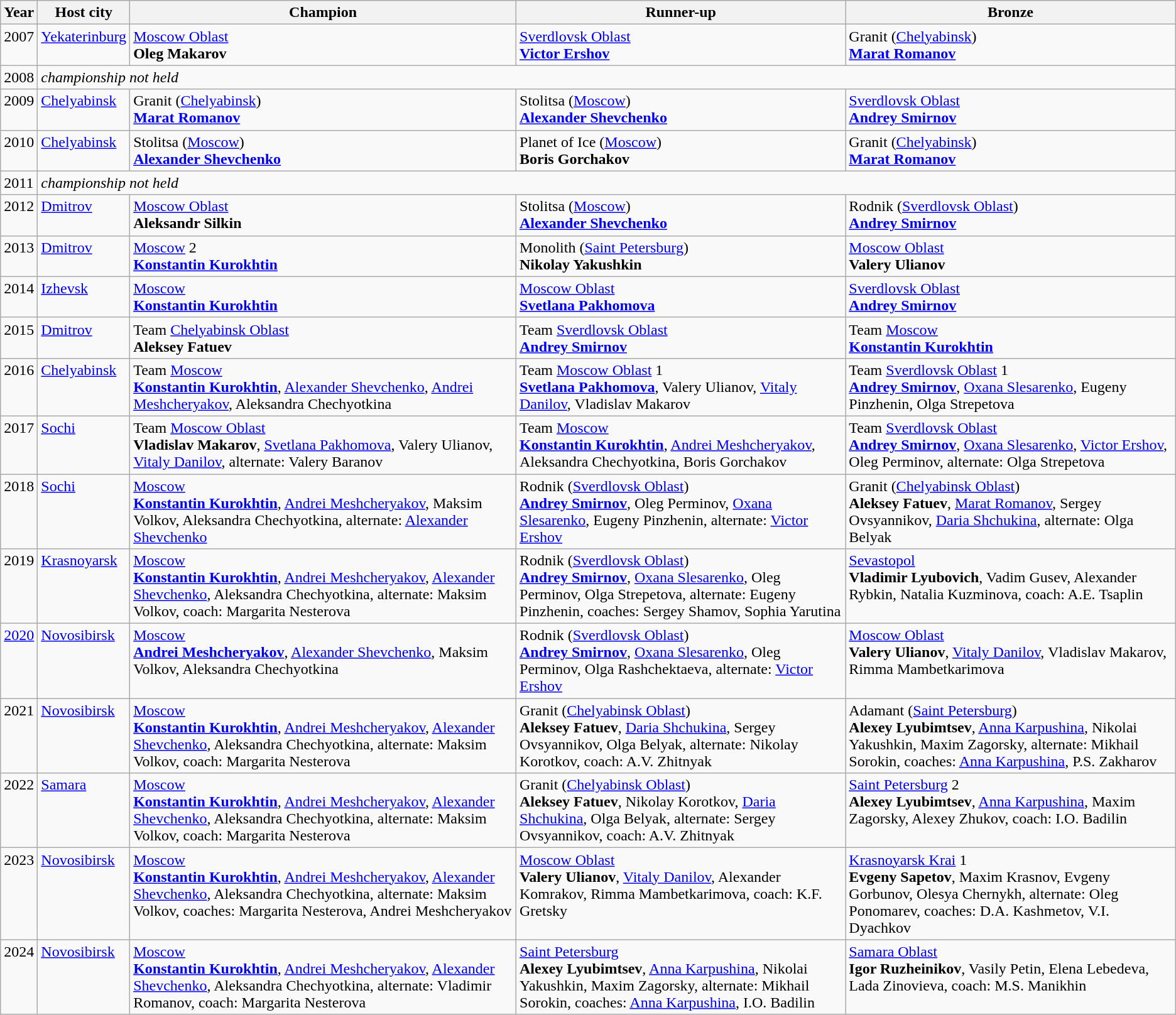<table class="wikitable">
<tr>
<th scope="col">Year</th>
<th scope="col">Host city</th>
<th scope="col">Champion</th>
<th scope="col">Runner-up</th>
<th scope="col">Bronze</th>
</tr>
<tr valign=top>
<td>2007</td>
<td><a href='#'>Yekaterinburg</a></td>
<td><a href='#'>Moscow Oblast</a><br><strong>Oleg Makarov</strong></td>
<td><a href='#'>Sverdlovsk Oblast</a><br><strong><a href='#'>Victor Ershov</a></strong></td>
<td>Granit (<a href='#'>Chelyabinsk</a>)<br><strong><a href='#'>Marat Romanov</a></strong></td>
</tr>
<tr valign=top>
<td>2008</td>
<td colspan=4><em>championship not held</em></td>
</tr>
<tr valign=top>
<td>2009</td>
<td><a href='#'>Chelyabinsk</a></td>
<td>Granit (<a href='#'>Chelyabinsk</a>)<br><strong><a href='#'>Marat Romanov</a></strong></td>
<td>Stolitsa (<a href='#'>Moscow</a>)<br><strong><a href='#'>Alexander Shevchenko</a></strong></td>
<td><a href='#'>Sverdlovsk Oblast</a><br><strong><a href='#'>Andrey Smirnov</a></strong></td>
</tr>
<tr valign=top>
<td>2010</td>
<td><a href='#'>Chelyabinsk</a></td>
<td>Stolitsa (<a href='#'>Moscow</a>)<br><strong><a href='#'>Alexander Shevchenko</a></strong></td>
<td>Planet of Ice (<a href='#'>Moscow</a>)<br><strong>Boris Gorchakov</strong></td>
<td>Granit (<a href='#'>Chelyabinsk</a>)<br><strong><a href='#'>Marat Romanov</a></strong></td>
</tr>
<tr valign=top>
<td>2011</td>
<td colspan=4><em>championship not held</em></td>
</tr>
<tr valign=top>
<td>2012</td>
<td><a href='#'>Dmitrov</a></td>
<td><a href='#'>Moscow Oblast</a><br><strong>Aleksandr Silkin</strong></td>
<td>Stolitsa (<a href='#'>Moscow</a>)<br><strong><a href='#'>Alexander Shevchenko</a></strong></td>
<td>Rodnik (<a href='#'>Sverdlovsk Oblast</a>)<br><strong><a href='#'>Andrey Smirnov</a></strong></td>
</tr>
<tr valign=top>
<td>2013</td>
<td><a href='#'>Dmitrov</a></td>
<td><a href='#'>Moscow</a> 2<br><strong><a href='#'>Konstantin Kurokhtin</a></strong></td>
<td>Monolith (<a href='#'>Saint Petersburg</a>)<br><strong>Nikolay Yakushkin</strong></td>
<td><a href='#'>Moscow Oblast</a><br><strong>Valery Ulianov</strong></td>
</tr>
<tr valign=top>
<td>2014</td>
<td><a href='#'>Izhevsk</a></td>
<td><a href='#'>Moscow</a><br><strong><a href='#'>Konstantin Kurokhtin</a></strong></td>
<td><a href='#'>Moscow Oblast</a><br><strong><a href='#'>Svetlana Pakhomova</a></strong></td>
<td><a href='#'>Sverdlovsk Oblast</a><br><strong><a href='#'>Andrey Smirnov</a></strong></td>
</tr>
<tr valign=top>
<td>2015</td>
<td><a href='#'>Dmitrov</a></td>
<td>Team <a href='#'>Chelyabinsk Oblast</a><br><strong>Aleksey Fatuev</strong></td>
<td>Team <a href='#'>Sverdlovsk Oblast</a><br><strong><a href='#'>Andrey Smirnov</a></strong></td>
<td>Team <a href='#'>Moscow</a><br><strong><a href='#'>Konstantin Kurokhtin</a></strong></td>
</tr>
<tr valign=top>
<td>2016</td>
<td><a href='#'>Chelyabinsk</a></td>
<td>Team <a href='#'>Moscow</a><br><strong><a href='#'>Konstantin Kurokhtin</a></strong>, <a href='#'>Alexander Shevchenko</a>, <a href='#'>Andrei Meshcheryakov</a>, Aleksandra Chechyotkina</td>
<td>Team <a href='#'>Moscow Oblast</a> 1<br><strong><a href='#'>Svetlana Pakhomova</a></strong>, Valery Ulianov, <a href='#'>Vitaly Danilov</a>, Vladislav Makarov</td>
<td>Team <a href='#'>Sverdlovsk Oblast</a> 1<br><strong><a href='#'>Andrey Smirnov</a></strong>, <a href='#'>Oxana Slesarenko</a>, Eugeny Pinzhenin, Olga Strepetova</td>
</tr>
<tr valign=top>
<td>2017</td>
<td><a href='#'>Sochi</a></td>
<td>Team <a href='#'>Moscow Oblast</a><br><strong>Vladislav Makarov</strong>, <a href='#'>Svetlana Pakhomova</a>, Valery Ulianov, <a href='#'>Vitaly Danilov</a>, alternate: Valery Baranov</td>
<td>Team <a href='#'>Moscow</a><br><strong><a href='#'>Konstantin Kurokhtin</a></strong>, <a href='#'>Andrei Meshcheryakov</a>, Aleksandra Chechyotkina, Boris Gorchakov</td>
<td>Team <a href='#'>Sverdlovsk Oblast</a><br><strong><a href='#'>Andrey Smirnov</a></strong>, <a href='#'>Oxana Slesarenko</a>, <a href='#'>Victor Ershov</a>, Oleg Perminov, alternate: Olga Strepetova</td>
</tr>
<tr valign=top>
<td>2018</td>
<td><a href='#'>Sochi</a></td>
<td><a href='#'>Moscow</a><br><strong><a href='#'>Konstantin Kurokhtin</a></strong>, <a href='#'>Andrei Meshcheryakov</a>, Maksim Volkov, Aleksandra Chechyotkina, alternate: <a href='#'>Alexander Shevchenko</a></td>
<td>Rodnik (<a href='#'>Sverdlovsk Oblast</a>)<br><strong><a href='#'>Andrey Smirnov</a></strong>, Oleg Perminov, <a href='#'>Oxana Slesarenko</a>, Eugeny Pinzhenin, alternate: <a href='#'>Victor Ershov</a></td>
<td>Granit (<a href='#'>Chelyabinsk Oblast</a>)<br><strong>Aleksey Fatuev</strong>, <a href='#'>Marat Romanov</a>, Sergey Ovsyannikov, <a href='#'>Daria Shchukina</a>, alternate: Olga Belyak</td>
</tr>
<tr valign=top>
<td>2019</td>
<td><a href='#'>Krasnoyarsk</a></td>
<td><a href='#'>Moscow</a><br><strong><a href='#'>Konstantin Kurokhtin</a></strong>, <a href='#'>Andrei Meshcheryakov</a>, <a href='#'>Alexander Shevchenko</a>, Aleksandra Chechyotkina, alternate: Maksim Volkov, coach: Margarita Nesterova</td>
<td>Rodnik (<a href='#'>Sverdlovsk Oblast</a>)<br><strong><a href='#'>Andrey Smirnov</a></strong>, <a href='#'>Oxana Slesarenko</a>, Oleg Perminov, Olga Strepetova, alternate: Eugeny Pinzhenin, coaches: Sergey Shamov, Sophia Yarutina</td>
<td><a href='#'>Sevastopol</a><br><strong>Vladimir Lyubovich</strong>, Vadim Gusev, Alexander Rybkin, Natalia Kuzminova, coach: A.E. Tsaplin</td>
</tr>
<tr valign=top>
<td><a href='#'>2020</a></td>
<td><a href='#'>Novosibirsk</a></td>
<td><a href='#'>Moscow</a><br><strong><a href='#'>Andrei Meshcheryakov</a></strong>, <a href='#'>Alexander Shevchenko</a>, Maksim Volkov, Aleksandra Chechyotkina</td>
<td>Rodnik (<a href='#'>Sverdlovsk Oblast</a>)<br><strong><a href='#'>Andrey Smirnov</a></strong>, <a href='#'>Oxana Slesarenko</a>, Oleg Perminov, Olga Rashchektaeva, alternate: <a href='#'>Victor Ershov</a></td>
<td><a href='#'>Moscow Oblast</a><br><strong>Valery Ulianov</strong>, <a href='#'>Vitaly Danilov</a>, Vladislav Makarov, Rimma Mambetkarimova</td>
</tr>
<tr valign=top>
<td>2021</td>
<td><a href='#'>Novosibirsk</a></td>
<td><a href='#'>Moscow</a><br><strong><a href='#'>Konstantin Kurokhtin</a></strong>, <a href='#'>Andrei Meshcheryakov</a>, <a href='#'>Alexander Shevchenko</a>, Aleksandra Chechyotkina, alternate: Maksim Volkov, coach: Margarita Nesterova</td>
<td>Granit (<a href='#'>Chelyabinsk Oblast</a>)<br><strong>Aleksey Fatuev</strong>, <a href='#'>Daria Shchukina</a>, Sergey Ovsyannikov, Olga Belyak, alternate: Nikolay Korotkov, coach: A.V. Zhitnyak</td>
<td>Adamant (<a href='#'>Saint Petersburg</a>)<br><strong>Alexey Lyubimtsev</strong>, <a href='#'>Anna Karpushina</a>, Nikolai Yakushkin, Maxim Zagorsky, alternate: Mikhail Sorokin, coaches: <a href='#'>Anna Karpushina</a>, P.S. Zakharov</td>
</tr>
<tr valign=top>
<td>2022</td>
<td><a href='#'>Samara</a></td>
<td><a href='#'>Moscow</a><br><strong><a href='#'>Konstantin Kurokhtin</a></strong>, <a href='#'>Andrei Meshcheryakov</a>, <a href='#'>Alexander Shevchenko</a>, Aleksandra Chechyotkina, alternate: Maksim Volkov, coach: Margarita Nesterova</td>
<td>Granit (<a href='#'>Chelyabinsk Oblast</a>)<br><strong>Aleksey Fatuev</strong>, Nikolay Korotkov, <a href='#'>Daria Shchukina</a>, Olga Belyak, alternate: Sergey Ovsyannikov, coach: A.V. Zhitnyak</td>
<td><a href='#'>Saint Petersburg</a> 2<br><strong>Alexey Lyubimtsev</strong>, <a href='#'>Anna Karpushina</a>, Maxim Zagorsky, Alexey Zhukov, coach: I.O. Badilin</td>
</tr>
<tr valign=top>
<td>2023</td>
<td><a href='#'>Novosibirsk</a></td>
<td><a href='#'>Moscow</a><br><strong><a href='#'>Konstantin Kurokhtin</a></strong>, <a href='#'>Andrei Meshcheryakov</a>, <a href='#'>Alexander Shevchenko</a>, Aleksandra Chechyotkina, alternate: Maksim Volkov, coaches: Margarita Nesterova, Andrei Meshcheryakov</td>
<td><a href='#'>Moscow Oblast</a><br><strong>Valery Ulianov</strong>, <a href='#'>Vitaly Danilov</a>, Alexander Komrakov, Rimma Mambetkarimova, coach: K.F. Gretsky</td>
<td><a href='#'>Krasnoyarsk Krai</a> 1<br><strong>Evgeny Sapetov</strong>, Maxim Krasnov, Evgeny Gorbunov, Olesya Chernykh, alternate: Oleg Ponomarev, coaches: D.A. Kashmetov, V.I. Dyachkov</td>
</tr>
<tr valign=top>
<td>2024<br></td>
<td><a href='#'>Novosibirsk</a></td>
<td><a href='#'>Moscow</a><br><strong><a href='#'>Konstantin Kurokhtin</a></strong>, <a href='#'>Andrei Meshcheryakov</a>, <a href='#'>Alexander Shevchenko</a>, Aleksandra Chechyotkina, alternate: Vladimir Romanov, coach: Margarita Nesterova</td>
<td><a href='#'>Saint Petersburg</a><br><strong>Alexey Lyubimtsev</strong>, <a href='#'>Anna Karpushina</a>, Nikolai Yakushkin, Maxim Zagorsky, alternate: Mikhail Sorokin, coaches: <a href='#'>Anna Karpushina</a>, I.O. Badilin</td>
<td><a href='#'>Samara Oblast</a><br><strong>Igor Ruzheinikov</strong>, Vasily Petin, Elena Lebedeva, Lada Zinovieva, coach: M.S. Manikhin</td>
</tr>
</table>
